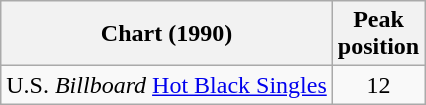<table class="wikitable">
<tr>
<th>Chart (1990)</th>
<th>Peak<br>position</th>
</tr>
<tr>
<td>U.S. <em>Billboard</em> <a href='#'>Hot Black Singles</a></td>
<td align="center">12</td>
</tr>
</table>
